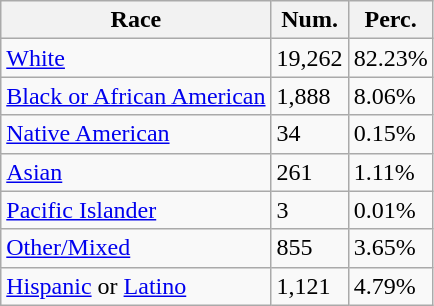<table class="wikitable">
<tr>
<th>Race</th>
<th>Num.</th>
<th>Perc.</th>
</tr>
<tr>
<td><a href='#'>White</a></td>
<td>19,262</td>
<td>82.23%</td>
</tr>
<tr>
<td><a href='#'>Black or African American</a></td>
<td>1,888</td>
<td>8.06%</td>
</tr>
<tr>
<td><a href='#'>Native American</a></td>
<td>34</td>
<td>0.15%</td>
</tr>
<tr>
<td><a href='#'>Asian</a></td>
<td>261</td>
<td>1.11%</td>
</tr>
<tr>
<td><a href='#'>Pacific Islander</a></td>
<td>3</td>
<td>0.01%</td>
</tr>
<tr>
<td><a href='#'>Other/Mixed</a></td>
<td>855</td>
<td>3.65%</td>
</tr>
<tr>
<td><a href='#'>Hispanic</a> or <a href='#'>Latino</a></td>
<td>1,121</td>
<td>4.79%</td>
</tr>
</table>
